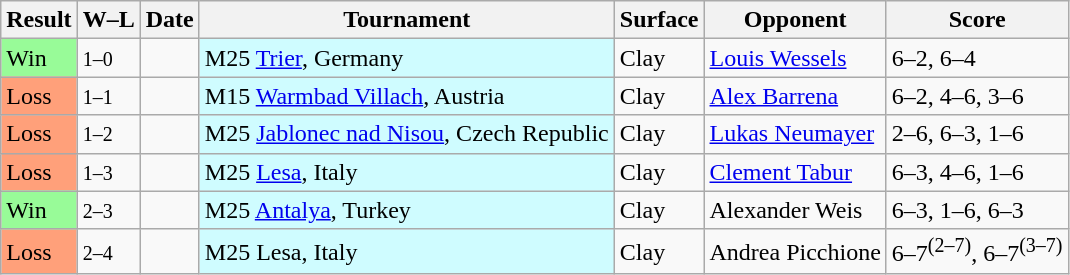<table class="sortable wikitable nowrap">
<tr>
<th>Result</th>
<th class="unsortable">W–L</th>
<th>Date</th>
<th>Tournament</th>
<th>Surface</th>
<th>Opponent</th>
<th class="unsortable">Score</th>
</tr>
<tr>
<td bgcolor="98fb98">Win</td>
<td><small>1–0</small></td>
<td></td>
<td style="background:#cffcff;">M25 <a href='#'>Trier</a>, Germany</td>
<td>Clay</td>
<td> <a href='#'>Louis Wessels</a></td>
<td>6–2, 6–4</td>
</tr>
<tr>
<td bgcolor="ffa07a">Loss</td>
<td><small>1–1</small></td>
<td></td>
<td style="background:#cffcff;">M15 <a href='#'>Warmbad Villach</a>, Austria</td>
<td>Clay</td>
<td> <a href='#'>Alex Barrena</a></td>
<td>6–2, 4–6, 3–6</td>
</tr>
<tr>
<td bgcolor="ffa07a">Loss</td>
<td><small>1–2</small></td>
<td></td>
<td style="background:#cffcff;">M25 <a href='#'>Jablonec nad Nisou</a>, Czech Republic</td>
<td>Clay</td>
<td> <a href='#'>Lukas Neumayer</a></td>
<td>2–6, 6–3, 1–6</td>
</tr>
<tr>
<td bgcolor="ffa07a">Loss</td>
<td><small>1–3</small></td>
<td></td>
<td style="background:#cffcff;">M25 <a href='#'>Lesa</a>, Italy</td>
<td>Clay</td>
<td> <a href='#'>Clement Tabur</a></td>
<td>6–3, 4–6, 1–6</td>
</tr>
<tr>
<td bgcolor="98fb98">Win</td>
<td><small>2–3</small></td>
<td></td>
<td style="background:#cffcff;">M25 <a href='#'>Antalya</a>, Turkey</td>
<td>Clay</td>
<td> Alexander Weis</td>
<td>6–3, 1–6, 6–3</td>
</tr>
<tr>
<td bgcolor="ffa07a">Loss</td>
<td><small>2–4</small></td>
<td></td>
<td style="background:#cffcff;">M25 Lesa, Italy</td>
<td>Clay</td>
<td> Andrea Picchione</td>
<td>6–7<sup>(2–7)</sup>, 6–7<sup>(3–7)</sup></td>
</tr>
</table>
